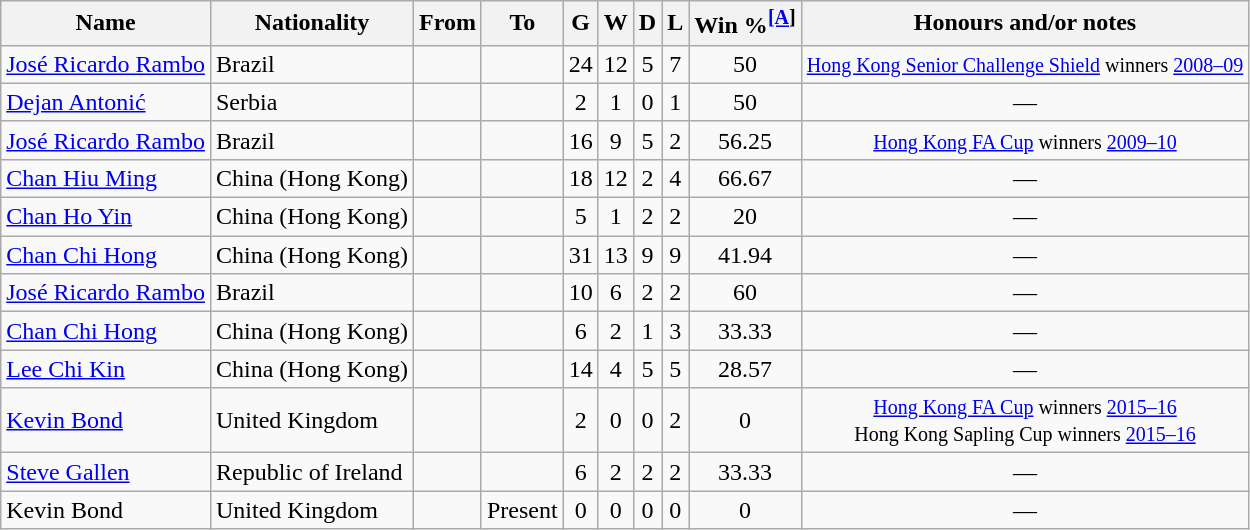<table class="wikitable sortable">
<tr>
<th>Name</th>
<th>Nationality</th>
<th>From</th>
<th>To</th>
<th>G</th>
<th>W</th>
<th>D</th>
<th>L</th>
<th>Win %<sup><span></span><a href='#'>[A</a>]</sup></th>
<th class="unsortable">Honours and/or notes</th>
</tr>
<tr>
<td align=left><a href='#'>José Ricardo Rambo</a></td>
<td>Brazil</td>
<td align=left></td>
<td align=left></td>
<td align=center>24</td>
<td align=center>12</td>
<td align=center>5</td>
<td align=center>7</td>
<td align=center>50</td>
<td align=center><small><a href='#'>Hong Kong Senior Challenge Shield</a> winners <a href='#'>2008–09</a></small></td>
</tr>
<tr>
<td align=left><a href='#'>Dejan Antonić</a></td>
<td>Serbia</td>
<td align=left></td>
<td align=left></td>
<td align=center>2</td>
<td align=center>1</td>
<td align=center>0</td>
<td align=center>1</td>
<td align=center>50</td>
<td align=center>—</td>
</tr>
<tr>
<td align=left><a href='#'>José Ricardo Rambo</a></td>
<td>Brazil</td>
<td align=left></td>
<td align=left></td>
<td align=center>16</td>
<td align=center>9</td>
<td align=center>5</td>
<td align=center>2</td>
<td align=center>56.25</td>
<td align=center><small><a href='#'>Hong Kong FA Cup</a> winners <a href='#'>2009–10</a></small></td>
</tr>
<tr>
<td align=left><a href='#'>Chan Hiu Ming</a></td>
<td>China (Hong Kong)</td>
<td align=left></td>
<td align=left></td>
<td align=center>18</td>
<td align=center>12</td>
<td align=center>2</td>
<td align=center>4</td>
<td align=center>66.67</td>
<td align=center>—</td>
</tr>
<tr>
<td align=left><a href='#'>Chan Ho Yin</a></td>
<td>China (Hong Kong)</td>
<td align=left></td>
<td align=left></td>
<td align=center>5</td>
<td align=center>1</td>
<td align=center>2</td>
<td align=center>2</td>
<td align=center>20</td>
<td align=center>—</td>
</tr>
<tr>
<td align=left><a href='#'>Chan Chi Hong</a></td>
<td>China (Hong Kong)</td>
<td align=left></td>
<td align=left></td>
<td align=center>31</td>
<td align=center>13</td>
<td align=center>9</td>
<td align=center>9</td>
<td align=center>41.94</td>
<td align=center>—</td>
</tr>
<tr>
<td align=left><a href='#'>José Ricardo Rambo</a></td>
<td>Brazil</td>
<td align=left></td>
<td align=left></td>
<td align=center>10</td>
<td align=center>6</td>
<td align=center>2</td>
<td align=center>2</td>
<td align=center>60</td>
<td align=center>—</td>
</tr>
<tr>
<td align=left><a href='#'>Chan Chi Hong</a></td>
<td>China (Hong Kong)</td>
<td align=left></td>
<td align=left></td>
<td align=center>6</td>
<td align=center>2</td>
<td align=center>1</td>
<td align=center>3</td>
<td align=center>33.33</td>
<td align=center>—</td>
</tr>
<tr>
<td align=left><a href='#'>Lee Chi Kin</a></td>
<td>China (Hong Kong)</td>
<td align=left></td>
<td align=left></td>
<td align=center>14</td>
<td align=center>4</td>
<td align=center>5</td>
<td align=center>5</td>
<td align=center>28.57</td>
<td align=center>—</td>
</tr>
<tr>
<td align=left><a href='#'>Kevin Bond</a></td>
<td>United Kingdom</td>
<td align=left></td>
<td align=left></td>
<td align=center>2</td>
<td align=center>0</td>
<td align=center>0</td>
<td align=center>2</td>
<td align=center>0</td>
<td align=center><small><a href='#'>Hong Kong FA Cup</a> winners <a href='#'>2015–16</a><br>Hong Kong Sapling Cup winners <a href='#'>2015–16</a></small></td>
</tr>
<tr>
<td align=left><a href='#'>Steve Gallen</a></td>
<td>Republic of Ireland</td>
<td align=left></td>
<td align=left></td>
<td align=center>6</td>
<td align=center>2</td>
<td align=center>2</td>
<td align=center>2</td>
<td align=center>33.33</td>
<td align=center>—</td>
</tr>
<tr>
<td align=left>Kevin Bond</td>
<td>United Kingdom</td>
<td align=left></td>
<td align=left>Present</td>
<td align=center>0</td>
<td align=center>0</td>
<td align=center>0</td>
<td align=center>0</td>
<td align=center>0</td>
<td align=center>—</td>
</tr>
</table>
